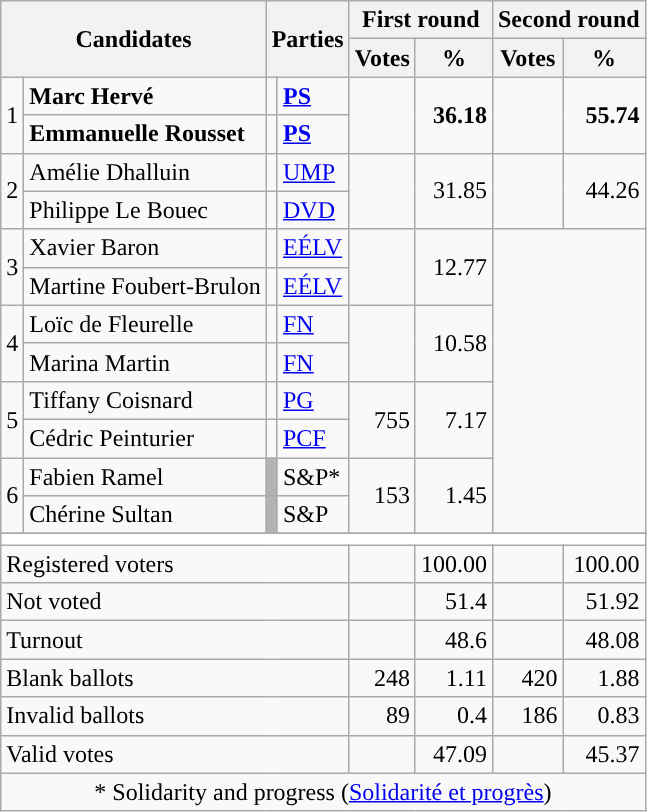<table class="wikitable centre">
<tr>
<th scope="col" rowspan=2 colspan=2>Candidates</th>
<th scope="col" rowspan=2 colspan=2>Parties</th>
<th scope="col" colspan=2>First round</th>
<th scope="col" colspan=2>Second round</th>
</tr>
<tr>
<th scope="col">Votes</th>
<th scope="col">%</th>
<th scope="col">Votes</th>
<th scope="col">%</th>
</tr>
<tr>
<td rowspan=2>1</td>
<td><strong>Marc Hervé</strong></td>
<td style="background-color: "></td>
<td><strong><a href='#'>PS</a></strong></td>
<td rowspan=2 style="text-align: right"><strong></strong></td>
<td rowspan=2 style="text-align: right"><strong>36.18</strong></td>
<td rowspan=2 style="text-align: right"><strong></strong></td>
<td rowspan=2 style="text-align: right"><strong>55.74</strong></td>
</tr>
<tr>
<td><strong>Emmanuelle Rousset</strong></td>
<td style="background-color: "></td>
<td><strong><a href='#'>PS</a></strong></td>
</tr>
<tr>
<td rowspan=2>2</td>
<td>Amélie Dhalluin</td>
<td style="background-color: "></td>
<td><a href='#'>UMP</a></td>
<td rowspan=2 style="text-align: right"></td>
<td rowspan=2 style="text-align: right">31.85</td>
<td rowspan=2 style="text-align: right"></td>
<td rowspan=2 style="text-align: right">44.26</td>
</tr>
<tr>
<td>Philippe Le Bouec</td>
<td style="background-color: "></td>
<td><a href='#'>DVD</a></td>
</tr>
<tr>
<td rowspan=2>3</td>
<td>Xavier Baron</td>
<td style="background-color: "></td>
<td><a href='#'>EÉLV</a></td>
<td rowspan=2 style="text-align: right"></td>
<td rowspan=2 style="text-align: right">12.77</td>
<td colspan="2" rowspan="8" style="text-align: right"></td>
</tr>
<tr>
<td>Martine Foubert-Brulon</td>
<td style="background-color: "></td>
<td><a href='#'>EÉLV</a></td>
</tr>
<tr>
<td rowspan=2>4</td>
<td>Loïc de Fleurelle</td>
<td style="background-color: "></td>
<td><a href='#'>FN</a></td>
<td rowspan=2 style="text-align: right"></td>
<td rowspan=2 style="text-align: right">10.58</td>
</tr>
<tr>
<td>Marina Martin</td>
<td style="background-color: "></td>
<td><a href='#'>FN</a></td>
</tr>
<tr>
<td rowspan=2>5</td>
<td>Tiffany Coisnard</td>
<td style="background-color: "></td>
<td><a href='#'>PG</a></td>
<td rowspan=2 style="text-align: right">755</td>
<td rowspan=2 style="text-align: right">7.17</td>
</tr>
<tr>
<td>Cédric Peinturier</td>
<td style="background-color: "></td>
<td><a href='#'>PCF</a></td>
</tr>
<tr>
<td rowspan=2>6</td>
<td>Fabien Ramel</td>
<td style="background:#B3B3B3;"></td>
<td>S&P*</td>
<td rowspan=2 style="text-align: right">153</td>
<td rowspan=2 style="text-align: right">1.45</td>
</tr>
<tr>
<td>Chérine Sultan</td>
<td style="background:#B3B3B3;"></td>
<td>S&P</td>
</tr>
<tr>
</tr>
<tr bgcolor=white>
<td colspan=8></td>
</tr>
<tr>
<td colspan=4>Registered voters</td>
<td style="text-align: right"></td>
<td style="text-align: right">100.00</td>
<td style="text-align: right"></td>
<td style="text-align: right">100.00</td>
</tr>
<tr>
<td colspan=4>Not voted</td>
<td style="text-align: right"></td>
<td style="text-align: right">51.4</td>
<td style="text-align: right"></td>
<td style="text-align: right">51.92</td>
</tr>
<tr>
<td colspan=4>Turnout</td>
<td style="text-align: right"></td>
<td style="text-align: right">48.6</td>
<td style="text-align: right"></td>
<td style="text-align: right">48.08</td>
</tr>
<tr>
<td colspan=4>Blank ballots</td>
<td style="text-align: right">248</td>
<td style="text-align: right">1.11</td>
<td style="text-align: right">420</td>
<td style="text-align: right">1.88</td>
</tr>
<tr>
<td colspan=4>Invalid ballots</td>
<td style="text-align: right">89</td>
<td style="text-align: right">0.4</td>
<td style="text-align: right">186</td>
<td style="text-align: right">0.83</td>
</tr>
<tr>
<td colspan=4>Valid votes</td>
<td style="text-align: right"></td>
<td style="text-align: right">47.09</td>
<td style="text-align: right"></td>
<td style="text-align: right">45.37</td>
</tr>
<tr>
<td colspan=8 align=center>* Solidarity and progress (<a href='#'>Solidarité et progrès</a>)</td>
</tr>
</table>
